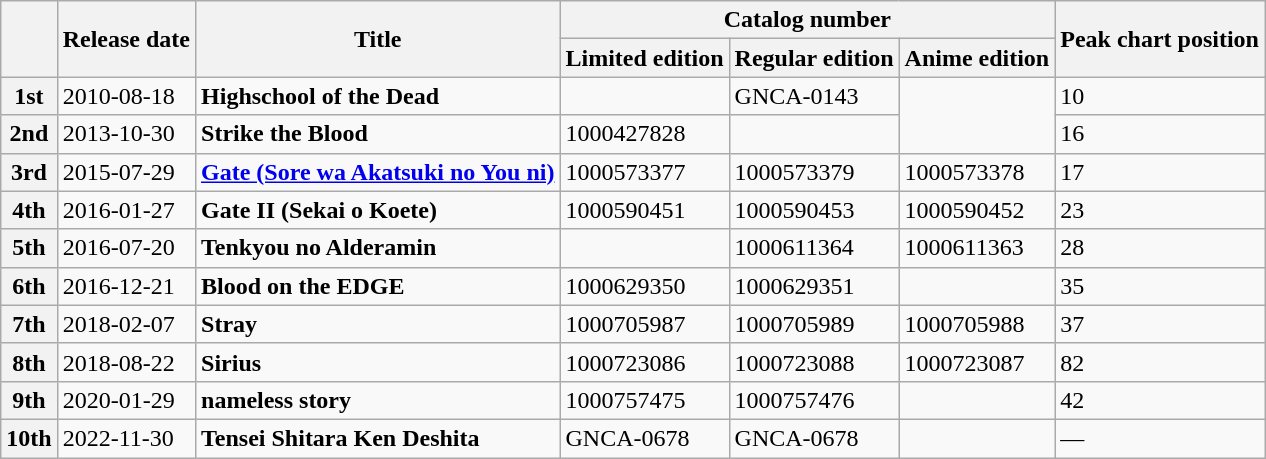<table class="wikitable">
<tr>
<th rowspan="2"></th>
<th rowspan="2">Release date</th>
<th rowspan="2">Title</th>
<th colspan="3">Catalog number</th>
<th rowspan="2">Peak chart position</th>
</tr>
<tr>
<th>Limited edition</th>
<th>Regular edition</th>
<th>Anime edition</th>
</tr>
<tr>
<th>1st</th>
<td>2010-08-18</td>
<td><strong>Highschool of the Dead</strong></td>
<td></td>
<td>GNCA-0143</td>
<td rowspan="2"></td>
<td>10</td>
</tr>
<tr>
<th>2nd</th>
<td>2013-10-30</td>
<td><strong>Strike the Blood</strong></td>
<td>1000427828</td>
<td 1000427829></td>
<td>16</td>
</tr>
<tr>
<th>3rd</th>
<td>2015-07-29</td>
<td><strong><a href='#'>Gate (Sore wa Akatsuki no You ni)</a></strong></td>
<td>1000573377</td>
<td>1000573379</td>
<td>1000573378</td>
<td>17</td>
</tr>
<tr>
<th>4th</th>
<td>2016-01-27</td>
<td><strong>Gate II (Sekai o Koete)</strong></td>
<td>1000590451</td>
<td>1000590453</td>
<td>1000590452</td>
<td>23</td>
</tr>
<tr>
<th>5th</th>
<td>2016-07-20</td>
<td><strong>Tenkyou no Alderamin</strong></td>
<td></td>
<td>1000611364</td>
<td>1000611363</td>
<td>28</td>
</tr>
<tr>
<th>6th</th>
<td>2016-12-21</td>
<td><strong>Blood on the EDGE</strong></td>
<td>1000629350</td>
<td>1000629351</td>
<td></td>
<td>35</td>
</tr>
<tr>
<th>7th</th>
<td>2018-02-07</td>
<td><strong>Stray</strong></td>
<td>1000705987</td>
<td>1000705989</td>
<td>1000705988</td>
<td>37</td>
</tr>
<tr>
<th>8th</th>
<td>2018-08-22</td>
<td><strong>Sirius</strong></td>
<td>1000723086</td>
<td>1000723088</td>
<td>1000723087</td>
<td>82</td>
</tr>
<tr>
<th>9th</th>
<td>2020-01-29</td>
<td><strong>nameless story</strong></td>
<td>1000757475</td>
<td>1000757476</td>
<td></td>
<td>42</td>
</tr>
<tr>
<th>10th</th>
<td>2022-11-30</td>
<td><strong>Tensei Shitara Ken Deshita</strong></td>
<td>GNCA-0678</td>
<td>GNCA-0678</td>
<td></td>
<td>—</td>
</tr>
</table>
